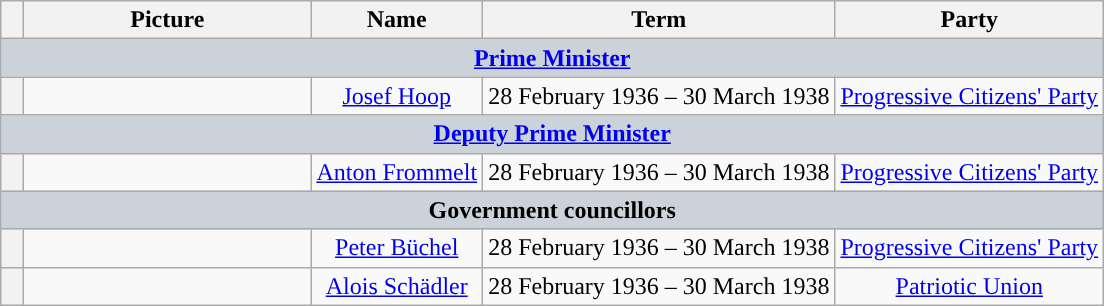<table class="wikitable" style="text-align:center">
<tr>
<th style="width: 0.5em"></th>
<th style="width: 11.5em"><strong>Picture</strong></th>
<th><strong>Name</strong></th>
<th><strong>Term</strong></th>
<th><strong>Party</strong></th>
</tr>
<tr>
<th colspan="6" style="background:#CCD2D9"><a href='#'>Prime Minister</a></th>
</tr>
<tr>
<th style="background:"></th>
<td></td>
<td><a href='#'>Josef Hoop</a></td>
<td style="text-align:left">28 February 1936 – 30 March 1938</td>
<td><a href='#'>Progressive Citizens' Party</a></td>
</tr>
<tr>
<th colspan="6" style="background:#CCD2D9"><a href='#'>Deputy Prime Minister</a></th>
</tr>
<tr>
<th style="background:"></th>
<td></td>
<td><a href='#'>Anton Frommelt</a></td>
<td style="text-align:left">28 February 1936 – 30 March 1938</td>
<td><a href='#'>Progressive Citizens' Party</a></td>
</tr>
<tr>
<th colspan="6" style="background:#CCD2D9">Government councillors</th>
</tr>
<tr>
<th style="background:"></th>
<td></td>
<td><a href='#'>Peter Büchel</a></td>
<td style="text-align:left">28 February 1936 – 30 March 1938</td>
<td><a href='#'>Progressive Citizens' Party</a></td>
</tr>
<tr>
<th style="background:"></th>
<td></td>
<td><a href='#'>Alois Schädler</a></td>
<td style="text-align:left">28 February 1936 – 30 March 1938</td>
<td><a href='#'>Patriotic Union</a></td>
</tr>
</table>
